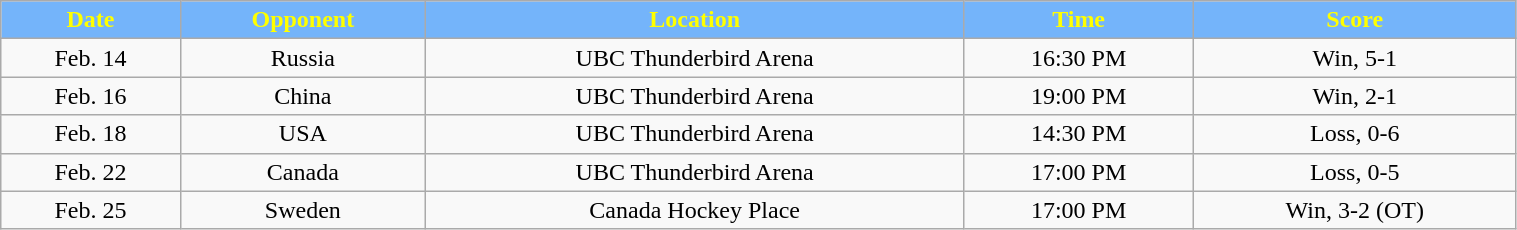<table class="wikitable" width="80%">
<tr align="center"  style="background:#74B4FA;color:yellow;">
<td><strong>Date</strong></td>
<td><strong>Opponent</strong></td>
<td><strong>Location</strong></td>
<td><strong>Time</strong></td>
<td><strong>Score</strong></td>
</tr>
<tr align="center">
<td>Feb. 14</td>
<td>Russia</td>
<td>UBC Thunderbird Arena</td>
<td>16:30 PM</td>
<td>Win, 5-1</td>
</tr>
<tr align="center">
<td>Feb. 16</td>
<td>China</td>
<td>UBC Thunderbird Arena</td>
<td>19:00 PM</td>
<td>Win, 2-1</td>
</tr>
<tr align="center">
<td>Feb. 18</td>
<td>USA</td>
<td>UBC Thunderbird Arena</td>
<td>14:30 PM</td>
<td>Loss, 0-6</td>
</tr>
<tr align="center">
<td>Feb. 22</td>
<td>Canada</td>
<td>UBC Thunderbird Arena</td>
<td>17:00 PM</td>
<td>Loss, 0-5</td>
</tr>
<tr align="center">
<td>Feb. 25</td>
<td>Sweden</td>
<td>Canada Hockey Place</td>
<td>17:00 PM</td>
<td>Win, 3-2 (OT)</td>
</tr>
</table>
